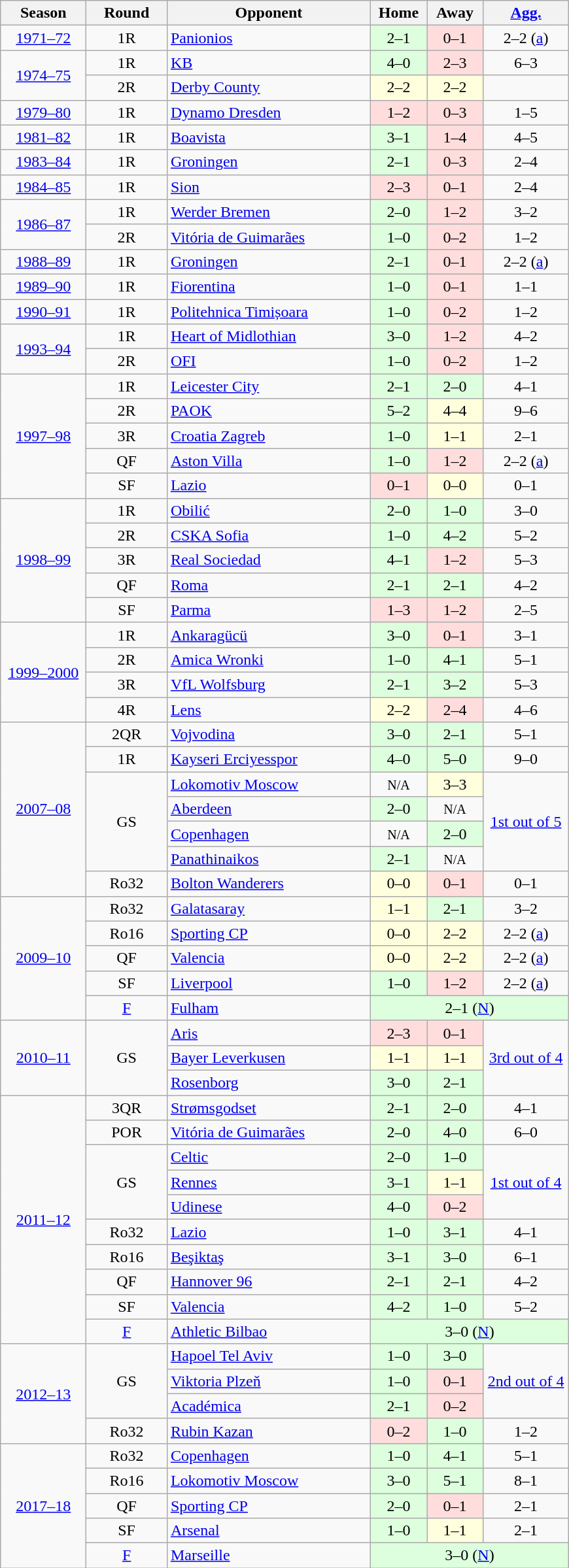<table class="wikitable sortable" style="font-size:100%; text-align: center;">
<tr>
<th width="80">Season</th>
<th width="75">Round</th>
<th width="200">Opponent</th>
<th width="50">Home</th>
<th width="50">Away</th>
<th width="80"><a href='#'>Agg.</a></th>
</tr>
<tr>
<td><a href='#'>1971–72</a></td>
<td>1R</td>
<td align=left> <a href='#'>Panionios</a></td>
<td bgcolor="#ddffdd">2–1</td>
<td bgcolor="#ffdddd">0–1</td>
<td>2–2 (<a href='#'>a</a>)</td>
</tr>
<tr>
<td rowspan=2><a href='#'>1974–75</a></td>
<td>1R</td>
<td align=left> <a href='#'>KB</a></td>
<td bgcolor="#ddffdd">4–0</td>
<td bgcolor="#ffdddd">2–3</td>
<td>6–3</td>
</tr>
<tr>
<td>2R</td>
<td align=left> <a href='#'>Derby County</a></td>
<td bgcolor="#ffffdd">2–2</td>
<td bgcolor="#ffffdd">2–2</td>
<td></td>
</tr>
<tr>
<td><a href='#'>1979–80</a></td>
<td>1R</td>
<td align=left> <a href='#'>Dynamo Dresden</a></td>
<td bgcolor="#ffdddd">1–2</td>
<td bgcolor="#ffdddd">0–3</td>
<td>1–5</td>
</tr>
<tr>
<td><a href='#'>1981–82</a></td>
<td>1R</td>
<td align=left> <a href='#'>Boavista</a></td>
<td bgcolor="#ddffdd">3–1</td>
<td bgcolor="#ffdddd">1–4</td>
<td>4–5</td>
</tr>
<tr>
<td><a href='#'>1983–84</a></td>
<td>1R</td>
<td align=left> <a href='#'>Groningen</a></td>
<td bgcolor="#ddffdd">2–1</td>
<td bgcolor="#ffdddd">0–3</td>
<td>2–4</td>
</tr>
<tr>
<td><a href='#'>1984–85</a></td>
<td>1R</td>
<td align=left> <a href='#'>Sion</a></td>
<td bgcolor="#ffdddd">2–3</td>
<td bgcolor="#ffdddd">0–1</td>
<td>2–4</td>
</tr>
<tr>
<td rowspan=2><a href='#'>1986–87</a></td>
<td>1R</td>
<td align=left> <a href='#'>Werder Bremen</a></td>
<td bgcolor="#ddffdd">2–0</td>
<td bgcolor="#ffdddd">1–2</td>
<td>3–2</td>
</tr>
<tr>
<td>2R</td>
<td align=left> <a href='#'>Vitória de Guimarães</a></td>
<td bgcolor="#ddffdd">1–0</td>
<td bgcolor="#ffdddd">0–2</td>
<td>1–2</td>
</tr>
<tr>
<td><a href='#'>1988–89</a></td>
<td>1R</td>
<td align=left> <a href='#'>Groningen</a></td>
<td bgcolor="#ddffdd">2–1</td>
<td bgcolor="#ffdddd">0–1</td>
<td>2–2 (<a href='#'>a</a>)</td>
</tr>
<tr>
<td><a href='#'>1989–90</a></td>
<td>1R</td>
<td align=left> <a href='#'>Fiorentina</a></td>
<td bgcolor="#ddffdd">1–0</td>
<td bgcolor="#ffdddd">0–1</td>
<td>1–1</td>
</tr>
<tr>
<td><a href='#'>1990–91</a></td>
<td>1R</td>
<td align=left> <a href='#'>Politehnica Timișoara</a></td>
<td bgcolor="#ddffdd">1–0</td>
<td bgcolor="#ffdddd">0–2</td>
<td>1–2</td>
</tr>
<tr>
<td rowspan=2><a href='#'>1993–94</a></td>
<td>1R</td>
<td align=left> <a href='#'>Heart of Midlothian</a></td>
<td bgcolor="#ddffdd">3–0</td>
<td bgcolor="#ffdddd">1–2</td>
<td>4–2</td>
</tr>
<tr>
<td>2R</td>
<td align=left> <a href='#'>OFI</a></td>
<td bgcolor="#ddffdd">1–0</td>
<td bgcolor="#ffdddd">0–2</td>
<td>1–2</td>
</tr>
<tr>
<td rowspan=5><a href='#'>1997–98</a></td>
<td>1R</td>
<td align=left> <a href='#'>Leicester City</a></td>
<td bgcolor="#ddffdd">2–1</td>
<td bgcolor="#ddffdd">2–0</td>
<td>4–1</td>
</tr>
<tr>
<td>2R</td>
<td align=left> <a href='#'>PAOK</a></td>
<td bgcolor="#ddffdd">5–2</td>
<td bgcolor="#ffffdd">4–4</td>
<td>9–6</td>
</tr>
<tr>
<td>3R</td>
<td align=left> <a href='#'>Croatia Zagreb</a></td>
<td bgcolor="#ddffdd">1–0</td>
<td bgcolor="#ffffdd">1–1</td>
<td>2–1</td>
</tr>
<tr>
<td>QF</td>
<td align=left> <a href='#'>Aston Villa</a></td>
<td bgcolor="#ddffdd">1–0</td>
<td bgcolor="#ffdddd">1–2</td>
<td>2–2 (<a href='#'>a</a>)</td>
</tr>
<tr>
<td>SF</td>
<td align=left> <a href='#'>Lazio</a></td>
<td bgcolor="#ffdddd">0–1</td>
<td bgcolor="#ffffdd">0–0</td>
<td>0–1</td>
</tr>
<tr>
<td rowspan=5><a href='#'>1998–99</a></td>
<td>1R</td>
<td align=left> <a href='#'>Obilić</a></td>
<td bgcolor="#ddffdd">2–0</td>
<td bgcolor="#ddffdd">1–0</td>
<td>3–0</td>
</tr>
<tr>
<td>2R</td>
<td align=left> <a href='#'>CSKA Sofia</a></td>
<td bgcolor="#ddffdd">1–0</td>
<td bgcolor="#ddffdd">4–2</td>
<td>5–2</td>
</tr>
<tr>
<td>3R</td>
<td align=left> <a href='#'>Real Sociedad</a></td>
<td bgcolor="#ddffdd">4–1</td>
<td bgcolor="#ffdddd">1–2</td>
<td>5–3</td>
</tr>
<tr>
<td>QF</td>
<td align=left> <a href='#'>Roma</a></td>
<td bgcolor="#ddffdd">2–1</td>
<td bgcolor="#ddffdd">2–1</td>
<td>4–2</td>
</tr>
<tr>
<td>SF</td>
<td align=left> <a href='#'>Parma</a></td>
<td bgcolor="#ffdddd">1–3</td>
<td bgcolor="#ffdddd">1–2</td>
<td>2–5</td>
</tr>
<tr>
<td rowspan=4><a href='#'>1999–2000</a></td>
<td>1R</td>
<td align=left> <a href='#'>Ankaragücü</a></td>
<td bgcolor="#ddffdd">3–0</td>
<td bgcolor="#ffdddd">0–1</td>
<td>3–1</td>
</tr>
<tr>
<td>2R</td>
<td align=left> <a href='#'>Amica Wronki</a></td>
<td bgcolor="#ddffdd">1–0</td>
<td bgcolor="#ddffdd">4–1</td>
<td>5–1</td>
</tr>
<tr>
<td>3R</td>
<td align=left> <a href='#'>VfL Wolfsburg</a></td>
<td bgcolor="#ddffdd">2–1</td>
<td bgcolor="#ddffdd">3–2</td>
<td>5–3</td>
</tr>
<tr>
<td>4R</td>
<td align=left> <a href='#'>Lens</a></td>
<td bgcolor="#ffffdd">2–2</td>
<td bgcolor="#ffdddd">2–4</td>
<td>4–6</td>
</tr>
<tr>
<td rowspan=7><a href='#'>2007–08</a></td>
<td>2QR</td>
<td align=left> <a href='#'>Vojvodina</a></td>
<td bgcolor="#ddffdd">3–0</td>
<td bgcolor="#ddffdd">2–1</td>
<td>5–1</td>
</tr>
<tr>
<td>1R</td>
<td align=left> <a href='#'>Kayseri Erciyesspor</a></td>
<td bgcolor="#ddffdd">4–0</td>
<td bgcolor="#ddffdd">5–0</td>
<td>9–0</td>
</tr>
<tr>
<td rowspan=4>GS</td>
<td align=left> <a href='#'>Lokomotiv Moscow</a></td>
<td><small>N/A</small></td>
<td bgcolor="#ffffdd">3–3</td>
<td rowspan=4><a href='#'>1st out of 5</a></td>
</tr>
<tr>
<td align=left> <a href='#'>Aberdeen</a></td>
<td bgcolor="#ddffdd">2–0</td>
<td><small>N/A</small></td>
</tr>
<tr>
<td align=left> <a href='#'>Copenhagen</a></td>
<td><small>N/A</small></td>
<td bgcolor="#ddffdd">2–0</td>
</tr>
<tr>
<td align=left> <a href='#'>Panathinaikos</a></td>
<td bgcolor="#ddffdd">2–1</td>
<td><small>N/A</small></td>
</tr>
<tr>
<td>Ro32</td>
<td align=left> <a href='#'>Bolton Wanderers</a></td>
<td bgcolor="#ffffdd">0–0</td>
<td bgcolor="#ffdddd">0–1</td>
<td>0–1</td>
</tr>
<tr>
<td rowspan=5><a href='#'>2009–10</a></td>
<td>Ro32</td>
<td align=left> <a href='#'>Galatasaray</a></td>
<td bgcolor="#ffffdd">1–1</td>
<td bgcolor="#ddffdd">2–1</td>
<td>3–2</td>
</tr>
<tr>
<td>Ro16</td>
<td align=left> <a href='#'>Sporting CP</a></td>
<td bgcolor="#ffffdd">0–0</td>
<td bgcolor="#ffffdd">2–2</td>
<td>2–2 (<a href='#'>a</a>)</td>
</tr>
<tr>
<td>QF</td>
<td align=left> <a href='#'>Valencia</a></td>
<td bgcolor="#ffffdd">0–0</td>
<td bgcolor="#ffffdd">2–2</td>
<td>2–2 (<a href='#'>a</a>)</td>
</tr>
<tr>
<td>SF</td>
<td align=left> <a href='#'>Liverpool</a></td>
<td bgcolor="#ddffdd">1–0</td>
<td bgcolor="#ffdddd">1–2</td>
<td>2–2 (<a href='#'>a</a>)</td>
</tr>
<tr>
<td><a href='#'>F</a></td>
<td align=left> <a href='#'>Fulham</a></td>
<td colspan=3 bgcolor="#ddffdd">2–1  (<a href='#'>N</a>)</td>
</tr>
<tr>
<td rowspan=3><a href='#'>2010–11</a></td>
<td rowspan=3>GS</td>
<td align=left> <a href='#'>Aris</a></td>
<td bgcolor="#ffdddd">2–3</td>
<td bgcolor="#ffdddd">0–1</td>
<td rowspan=3><a href='#'>3rd out of 4</a></td>
</tr>
<tr>
<td align=left> <a href='#'>Bayer Leverkusen</a></td>
<td bgcolor="#ffffdd">1–1</td>
<td bgcolor="#ffffdd">1–1</td>
</tr>
<tr>
<td align=left> <a href='#'>Rosenborg</a></td>
<td bgcolor="#ddffdd">3–0</td>
<td bgcolor="#ddffdd">2–1</td>
</tr>
<tr>
<td rowspan=10><a href='#'>2011–12</a></td>
<td>3QR</td>
<td align=left> <a href='#'>Strømsgodset</a></td>
<td bgcolor="#ddffdd">2–1</td>
<td bgcolor="#ddffdd">2–0</td>
<td>4–1</td>
</tr>
<tr>
<td>POR</td>
<td align=left> <a href='#'>Vitória de Guimarães</a></td>
<td bgcolor="#ddffdd">2–0</td>
<td bgcolor="#ddffdd">4–0</td>
<td>6–0</td>
</tr>
<tr>
<td rowspan=3>GS</td>
<td align=left> <a href='#'>Celtic</a></td>
<td bgcolor="#ddffdd">2–0</td>
<td bgcolor="#ddffdd">1–0</td>
<td rowspan=3><a href='#'>1st out of 4</a></td>
</tr>
<tr>
<td align=left> <a href='#'>Rennes</a></td>
<td bgcolor="#ddffdd">3–1</td>
<td bgcolor="#ffffdd">1–1</td>
</tr>
<tr>
<td align=left> <a href='#'>Udinese</a></td>
<td bgcolor="#ddffdd">4–0</td>
<td bgcolor="#ffdddd">0–2</td>
</tr>
<tr>
<td>Ro32</td>
<td align=left> <a href='#'>Lazio</a></td>
<td bgcolor="#ddffdd">1–0</td>
<td bgcolor="#ddffdd">3–1</td>
<td>4–1</td>
</tr>
<tr>
<td>Ro16</td>
<td align=left> <a href='#'>Beşiktaş</a></td>
<td bgcolor="#ddffdd">3–1</td>
<td bgcolor="#ddffdd">3–0</td>
<td>6–1</td>
</tr>
<tr>
<td>QF</td>
<td align=left> <a href='#'>Hannover 96</a></td>
<td bgcolor="#ddffdd">2–1</td>
<td bgcolor="#ddffdd">2–1</td>
<td>4–2</td>
</tr>
<tr>
<td>SF</td>
<td align=left> <a href='#'>Valencia</a></td>
<td bgcolor="#ddffdd">4–2</td>
<td bgcolor="#ddffdd">1–0</td>
<td>5–2</td>
</tr>
<tr>
<td><a href='#'>F</a></td>
<td align=left> <a href='#'>Athletic Bilbao</a></td>
<td colspan=3 bgcolor="#ddffdd">3–0 (<a href='#'>N</a>)</td>
</tr>
<tr>
<td rowspan=4><a href='#'>2012–13</a></td>
<td rowspan=3>GS</td>
<td align=left> <a href='#'>Hapoel Tel Aviv</a></td>
<td bgcolor="#ddffdd">1–0</td>
<td bgcolor="#ddffdd">3–0</td>
<td rowspan=3><a href='#'>2nd out of 4</a></td>
</tr>
<tr>
<td align=left> <a href='#'>Viktoria Plzeň</a></td>
<td bgcolor="#ddffdd">1–0</td>
<td bgcolor="#ffdddd">0–1</td>
</tr>
<tr>
<td align=left> <a href='#'>Académica</a></td>
<td bgcolor="#ddffdd">2–1</td>
<td bgcolor="#ffdddd">0–2</td>
</tr>
<tr>
<td>Ro32</td>
<td align=left> <a href='#'>Rubin Kazan</a></td>
<td bgcolor="#ffdddd">0–2</td>
<td bgcolor="#ddffdd">1–0</td>
<td>1–2</td>
</tr>
<tr>
<td rowspan=5><a href='#'>2017–18</a></td>
<td>Ro32</td>
<td align=left> <a href='#'>Copenhagen</a></td>
<td bgcolor="#ddffdd">1–0</td>
<td bgcolor="#ddffdd">4–1</td>
<td>5–1</td>
</tr>
<tr>
<td>Ro16</td>
<td align=left> <a href='#'>Lokomotiv Moscow</a></td>
<td bgcolor="#ddffdd">3–0</td>
<td bgcolor="#ddffdd">5–1</td>
<td>8–1</td>
</tr>
<tr>
<td>QF</td>
<td align=left> <a href='#'>Sporting CP</a></td>
<td bgcolor="#ddffdd">2–0</td>
<td bgcolor="#ffdddd">0–1</td>
<td>2–1</td>
</tr>
<tr>
<td>SF</td>
<td align=left> <a href='#'>Arsenal</a></td>
<td bgcolor="#ddffdd">1–0</td>
<td bgcolor="#ffffdd">1–1</td>
<td>2–1</td>
</tr>
<tr>
<td><a href='#'>F</a></td>
<td align=left> <a href='#'>Marseille</a></td>
<td colspan=3 bgcolor="#ddffdd">3–0 (<a href='#'>N</a>)</td>
</tr>
</table>
